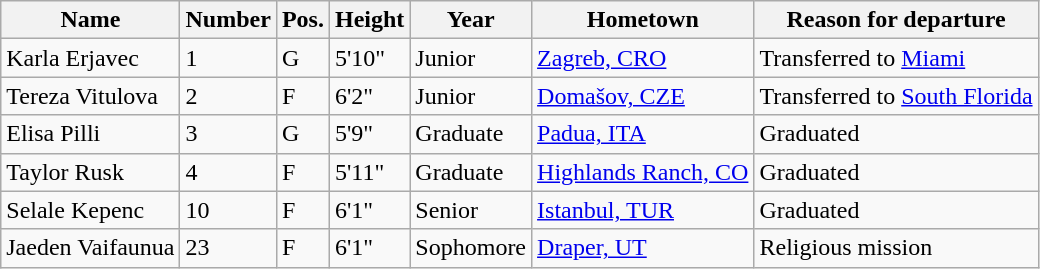<table class="wikitable sortable" border="1">
<tr>
<th>Name</th>
<th>Number</th>
<th>Pos.</th>
<th>Height</th>
<th>Year</th>
<th>Hometown</th>
<th clss="unsortable">Reason for departure</th>
</tr>
<tr>
<td>Karla Erjavec</td>
<td>1</td>
<td>G</td>
<td>5'10"</td>
<td>Junior</td>
<td><a href='#'>Zagreb, CRO</a></td>
<td>Transferred to <a href='#'>Miami</a></td>
</tr>
<tr>
<td>Tereza Vitulova</td>
<td>2</td>
<td>F</td>
<td>6'2"</td>
<td>Junior</td>
<td><a href='#'>Domašov, CZE</a></td>
<td>Transferred to <a href='#'>South Florida</a></td>
</tr>
<tr>
<td>Elisa Pilli</td>
<td>3</td>
<td>G</td>
<td>5'9"</td>
<td>Graduate</td>
<td><a href='#'>Padua, ITA</a></td>
<td>Graduated</td>
</tr>
<tr>
<td>Taylor Rusk</td>
<td>4</td>
<td>F</td>
<td>5'11"</td>
<td>Graduate</td>
<td><a href='#'>Highlands Ranch, CO</a></td>
<td>Graduated</td>
</tr>
<tr>
<td>Selale Kepenc</td>
<td>10</td>
<td>F</td>
<td>6'1"</td>
<td>Senior</td>
<td><a href='#'>Istanbul, TUR</a></td>
<td>Graduated</td>
</tr>
<tr>
<td>Jaeden Vaifaunua</td>
<td>23</td>
<td>F</td>
<td>6'1"</td>
<td>Sophomore</td>
<td><a href='#'>Draper, UT</a></td>
<td>Religious mission</td>
</tr>
</table>
